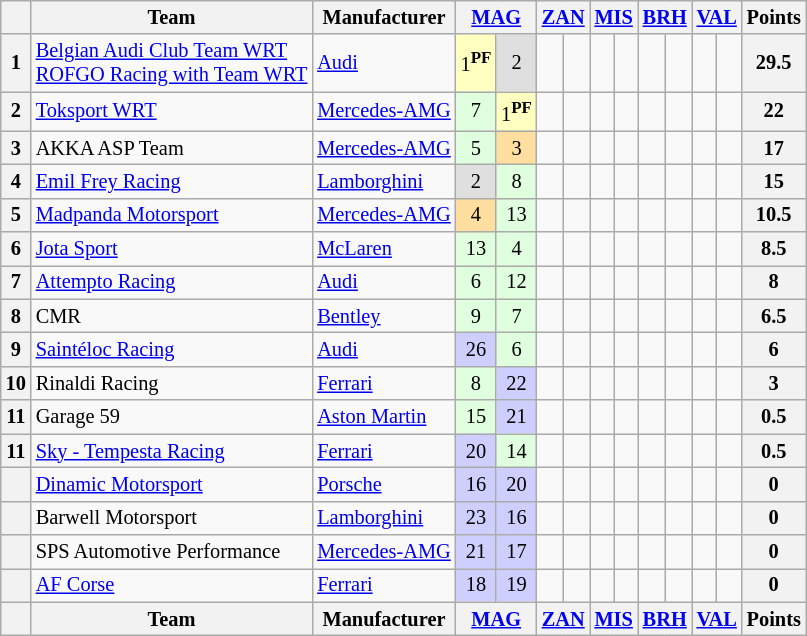<table class="wikitable" style="font-size:85%; text-align:center;">
<tr>
<th></th>
<th>Team</th>
<th>Manufacturer</th>
<th colspan=2><a href='#'>MAG</a><br></th>
<th colspan=2><a href='#'>ZAN</a><br></th>
<th colspan=2><a href='#'>MIS</a><br></th>
<th colspan=2><a href='#'>BRH</a><br></th>
<th colspan=2><a href='#'>VAL</a><br></th>
<th>Points</th>
</tr>
<tr>
<th>1</th>
<td align=left> <a href='#'>Belgian Audi Club Team WRT</a><br> <a href='#'>ROFGO Racing with Team WRT</a></td>
<td align=left><a href='#'>Audi</a></td>
<td style="background:#ffffbf;">1<sup><strong>PF</strong></sup></td>
<td style="background:#dfdfdf;">2</td>
<td></td>
<td></td>
<td></td>
<td></td>
<td></td>
<td></td>
<td></td>
<td></td>
<th>29.5</th>
</tr>
<tr>
<th>2</th>
<td align=left> <a href='#'>Toksport WRT</a></td>
<td align=left><a href='#'>Mercedes-AMG</a></td>
<td style="background:#dfffdf;">7</td>
<td style="background:#ffffbf;">1<sup><strong>PF</strong></sup></td>
<td></td>
<td></td>
<td></td>
<td></td>
<td></td>
<td></td>
<td></td>
<td></td>
<th>22</th>
</tr>
<tr>
<th>3</th>
<td align=left> AKKA ASP Team</td>
<td align=left><a href='#'>Mercedes-AMG</a></td>
<td style="background:#dfffdf;">5</td>
<td style="background:#ffdf9f;">3</td>
<td></td>
<td></td>
<td></td>
<td></td>
<td></td>
<td></td>
<td></td>
<td></td>
<th>17</th>
</tr>
<tr>
<th>4</th>
<td align=left> <a href='#'>Emil Frey Racing</a></td>
<td align=left><a href='#'>Lamborghini</a></td>
<td style="background:#dfdfdf;">2</td>
<td style="background:#dfffdf;">8</td>
<td></td>
<td></td>
<td></td>
<td></td>
<td></td>
<td></td>
<td></td>
<td></td>
<th>15</th>
</tr>
<tr>
<th>5</th>
<td align=left> <a href='#'>Madpanda Motorsport</a></td>
<td align=left><a href='#'>Mercedes-AMG</a></td>
<td style="background:#ffdf9f;">4</td>
<td style="background:#dfffdf;">13</td>
<td></td>
<td></td>
<td></td>
<td></td>
<td></td>
<td></td>
<td></td>
<td></td>
<th>10.5</th>
</tr>
<tr>
<th>6</th>
<td align=left> <a href='#'>Jota Sport</a></td>
<td align=left><a href='#'>McLaren</a></td>
<td style="background:#dfffdf;">13</td>
<td style="background:#dfffdf;">4</td>
<td></td>
<td></td>
<td></td>
<td></td>
<td></td>
<td></td>
<td></td>
<td></td>
<th>8.5</th>
</tr>
<tr>
<th>7</th>
<td align=left> <a href='#'>Attempto Racing</a></td>
<td align=left><a href='#'>Audi</a></td>
<td style="background:#dfffdf;">6</td>
<td style="background:#dfffdf;">12</td>
<td></td>
<td></td>
<td></td>
<td></td>
<td></td>
<td></td>
<td></td>
<td></td>
<th>8</th>
</tr>
<tr>
<th>8</th>
<td align=left> CMR</td>
<td align=left><a href='#'>Bentley</a></td>
<td style="background:#dfffdf;">9</td>
<td style="background:#dfffdf;">7</td>
<td></td>
<td></td>
<td></td>
<td></td>
<td></td>
<td></td>
<td></td>
<td></td>
<th>6.5</th>
</tr>
<tr>
<th>9</th>
<td align=left> <a href='#'>Saintéloc Racing</a></td>
<td align=left><a href='#'>Audi</a></td>
<td style="background:#cfcfff;">26</td>
<td style="background:#dfffdf;">6</td>
<td></td>
<td></td>
<td></td>
<td></td>
<td></td>
<td></td>
<td></td>
<td></td>
<th>6</th>
</tr>
<tr>
<th>10</th>
<td align=left> Rinaldi Racing</td>
<td align=left><a href='#'>Ferrari</a></td>
<td style="background:#dfffdf;">8</td>
<td style="background:#cfcfff;">22</td>
<td></td>
<td></td>
<td></td>
<td></td>
<td></td>
<td></td>
<td></td>
<td></td>
<th>3</th>
</tr>
<tr>
<th>11</th>
<td align=left> Garage 59</td>
<td align=left><a href='#'>Aston Martin</a></td>
<td style="background:#dfffdf;">15</td>
<td style="background:#cfcfff;">21</td>
<td></td>
<td></td>
<td></td>
<td></td>
<td></td>
<td></td>
<td></td>
<td></td>
<th>0.5</th>
</tr>
<tr>
<th>11</th>
<td align=left> <a href='#'>Sky - Tempesta Racing</a></td>
<td align=left><a href='#'>Ferrari</a></td>
<td style="background:#cfcfff;">20</td>
<td style="background:#dfffdf;">14</td>
<td></td>
<td></td>
<td></td>
<td></td>
<td></td>
<td></td>
<td></td>
<td></td>
<th>0.5</th>
</tr>
<tr>
<th></th>
<td align=left> <a href='#'>Dinamic Motorsport</a></td>
<td align=left><a href='#'>Porsche</a></td>
<td style="background:#cfcfff;">16</td>
<td style="background:#cfcfff;">20</td>
<td></td>
<td></td>
<td></td>
<td></td>
<td></td>
<td></td>
<td></td>
<td></td>
<th>0</th>
</tr>
<tr>
<th></th>
<td align=left> Barwell Motorsport</td>
<td align=left><a href='#'>Lamborghini</a></td>
<td style="background:#cfcfff;">23</td>
<td style="background:#cfcfff;">16</td>
<td></td>
<td></td>
<td></td>
<td></td>
<td></td>
<td></td>
<td></td>
<td></td>
<th>0</th>
</tr>
<tr>
<th></th>
<td align=left> SPS Automotive Performance</td>
<td align=left><a href='#'>Mercedes-AMG</a></td>
<td style="background:#cfcfff;">21</td>
<td style="background:#cfcfff;">17</td>
<td></td>
<td></td>
<td></td>
<td></td>
<td></td>
<td></td>
<td></td>
<td></td>
<th>0</th>
</tr>
<tr>
<th></th>
<td align=left> <a href='#'>AF Corse</a></td>
<td align=left><a href='#'>Ferrari</a></td>
<td style="background:#cfcfff;">18</td>
<td style="background:#cfcfff;">19</td>
<td></td>
<td></td>
<td></td>
<td></td>
<td></td>
<td></td>
<td></td>
<td></td>
<th>0</th>
</tr>
<tr>
<th></th>
<th>Team</th>
<th>Manufacturer</th>
<th colspan=2><a href='#'>MAG</a><br></th>
<th colspan=2><a href='#'>ZAN</a><br></th>
<th colspan=2><a href='#'>MIS</a><br></th>
<th colspan=2><a href='#'>BRH</a><br></th>
<th colspan=2><a href='#'>VAL</a><br></th>
<th>Points</th>
</tr>
</table>
